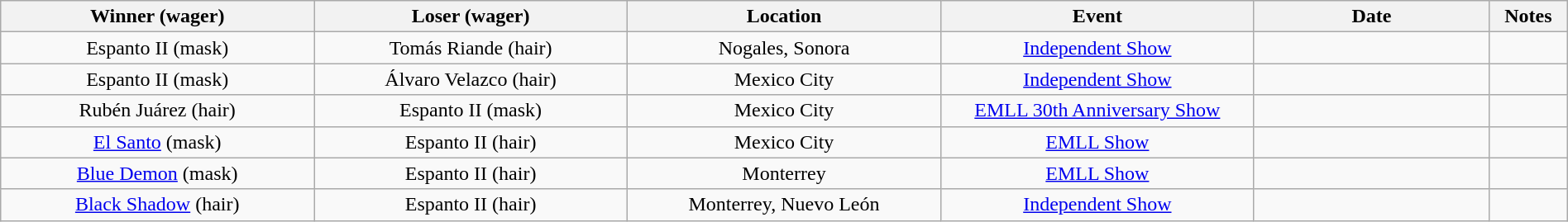<table class="wikitable sortable" width=100%  style="text-align: center">
<tr>
<th width=20% scope="col">Winner (wager)</th>
<th width=20% scope="col">Loser (wager)</th>
<th width=20% scope="col">Location</th>
<th width=20% scope="col">Event</th>
<th width=15% scope="col">Date</th>
<th class="unsortable" width=5% scope="col">Notes</th>
</tr>
<tr>
<td>Espanto II (mask)</td>
<td>Tomás Riande (hair)</td>
<td>Nogales, Sonora</td>
<td><a href='#'>Independent Show</a></td>
<td></td>
<td></td>
</tr>
<tr>
<td>Espanto II (mask)</td>
<td>Álvaro Velazco (hair)</td>
<td>Mexico City</td>
<td><a href='#'>Independent Show</a></td>
<td></td>
<td></td>
</tr>
<tr>
<td>Rubén Juárez (hair)</td>
<td>Espanto II (mask)</td>
<td>Mexico City</td>
<td><a href='#'>EMLL 30th Anniversary Show</a></td>
<td></td>
<td></td>
</tr>
<tr>
<td><a href='#'>El Santo</a> (mask)</td>
<td>Espanto II (hair)</td>
<td>Mexico City</td>
<td><a href='#'>EMLL Show</a></td>
<td></td>
<td></td>
</tr>
<tr>
<td><a href='#'>Blue Demon</a> (mask)</td>
<td>Espanto II (hair)</td>
<td>Monterrey</td>
<td><a href='#'>EMLL Show</a></td>
<td></td>
<td></td>
</tr>
<tr>
<td><a href='#'>Black Shadow</a> (hair)</td>
<td>Espanto II (hair)</td>
<td>Monterrey, Nuevo León</td>
<td><a href='#'>Independent Show</a></td>
<td></td>
<td></td>
</tr>
</table>
